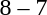<table style="text-align:center">
<tr>
<th width=200></th>
<th width=100></th>
<th width=200></th>
</tr>
<tr>
<td align=right><strong></strong></td>
<td>8 – 7</td>
<td align=left></td>
</tr>
</table>
